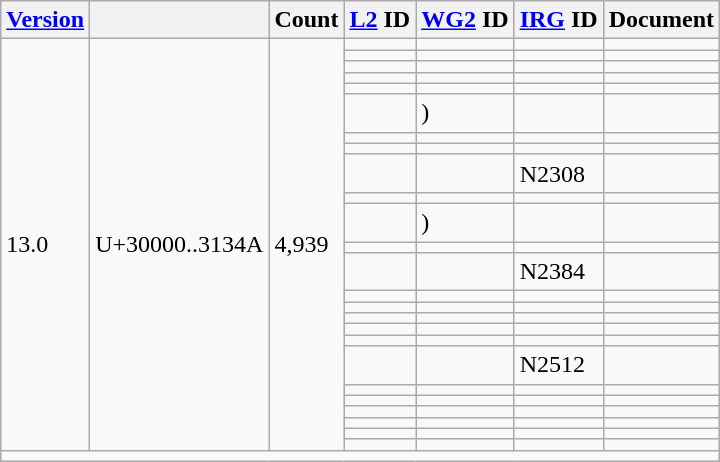<table class="wikitable collapsible sticky-header">
<tr>
<th><a href='#'>Version</a></th>
<th></th>
<th>Count</th>
<th><a href='#'>L2</a> ID</th>
<th><a href='#'>WG2</a> ID</th>
<th><a href='#'>IRG</a> ID</th>
<th>Document</th>
</tr>
<tr>
<td rowspan="25">13.0</td>
<td rowspan="25">U+30000..3134A</td>
<td rowspan="25">4,939</td>
<td></td>
<td></td>
<td></td>
<td></td>
</tr>
<tr>
<td></td>
<td></td>
<td></td>
<td></td>
</tr>
<tr>
<td></td>
<td></td>
<td></td>
<td></td>
</tr>
<tr>
<td></td>
<td></td>
<td></td>
<td></td>
</tr>
<tr>
<td></td>
<td></td>
<td></td>
<td></td>
</tr>
<tr>
<td></td>
<td> )</td>
<td></td>
<td></td>
</tr>
<tr>
<td></td>
<td></td>
<td></td>
<td></td>
</tr>
<tr>
<td></td>
<td></td>
<td></td>
<td></td>
</tr>
<tr>
<td></td>
<td></td>
<td>N2308</td>
<td></td>
</tr>
<tr>
<td></td>
<td></td>
<td></td>
<td></td>
</tr>
<tr>
<td></td>
<td> )</td>
<td></td>
<td></td>
</tr>
<tr>
<td></td>
<td></td>
<td></td>
<td></td>
</tr>
<tr>
<td></td>
<td></td>
<td>N2384</td>
<td></td>
</tr>
<tr>
<td></td>
<td></td>
<td></td>
<td></td>
</tr>
<tr>
<td></td>
<td></td>
<td></td>
<td></td>
</tr>
<tr>
<td></td>
<td></td>
<td></td>
<td></td>
</tr>
<tr>
<td></td>
<td></td>
<td></td>
<td></td>
</tr>
<tr>
<td></td>
<td></td>
<td></td>
<td></td>
</tr>
<tr>
<td></td>
<td></td>
<td>N2512</td>
<td></td>
</tr>
<tr>
<td></td>
<td></td>
<td></td>
<td></td>
</tr>
<tr>
<td></td>
<td></td>
<td></td>
<td></td>
</tr>
<tr>
<td></td>
<td></td>
<td></td>
<td></td>
</tr>
<tr>
<td></td>
<td></td>
<td></td>
<td></td>
</tr>
<tr>
<td></td>
<td></td>
<td></td>
<td></td>
</tr>
<tr>
<td></td>
<td></td>
<td></td>
<td></td>
</tr>
<tr class="sortbottom">
<td colspan="7"></td>
</tr>
</table>
